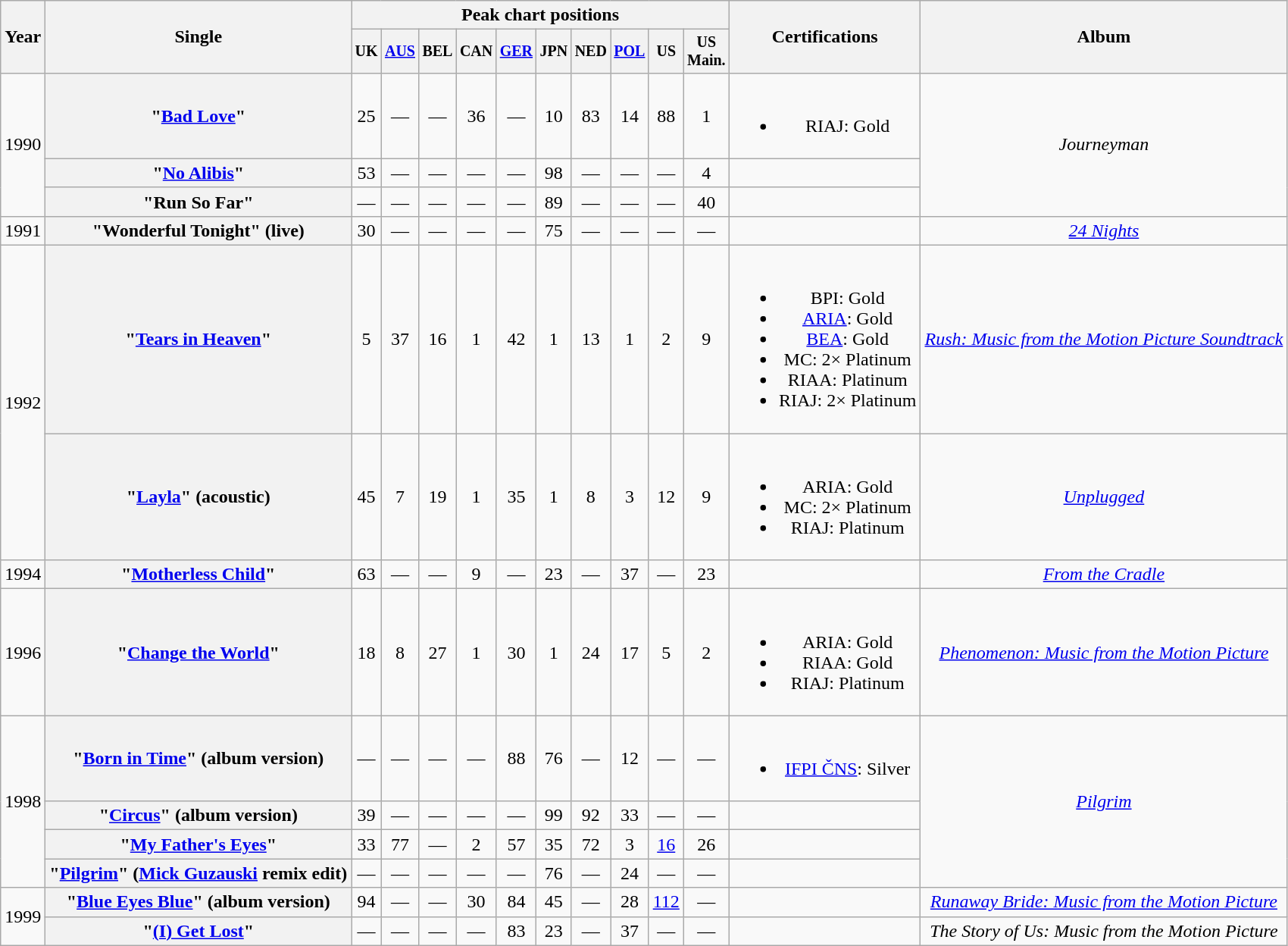<table class="wikitable plainrowheaders" style="text-align:center;">
<tr>
<th rowspan="2">Year</th>
<th rowspan="2">Single</th>
<th colspan="10">Peak chart positions</th>
<th rowspan="2">Certifications<br></th>
<th rowspan="2">Album</th>
</tr>
<tr style="font-size:smaller;">
<th>UK<br></th>
<th><a href='#'>AUS</a><br></th>
<th>BEL<br></th>
<th>CAN<br></th>
<th><a href='#'>GER</a><br></th>
<th>JPN<br></th>
<th>NED<br></th>
<th><a href='#'>POL</a><br></th>
<th>US<br></th>
<th>US<br>Main.<br></th>
</tr>
<tr>
<td rowspan="3">1990</td>
<th scope="row">"<a href='#'>Bad Love</a>"<br></th>
<td>25</td>
<td>—</td>
<td>—</td>
<td>36</td>
<td>—</td>
<td>10</td>
<td>83</td>
<td>14</td>
<td>88</td>
<td>1</td>
<td><br><ul><li>RIAJ: Gold</li></ul></td>
<td rowspan="3"><em>Journeyman</em></td>
</tr>
<tr>
<th scope="row">"<a href='#'>No Alibis</a>"<br></th>
<td>53</td>
<td>—</td>
<td>—</td>
<td>—</td>
<td>—</td>
<td>98</td>
<td>—</td>
<td>—</td>
<td>—</td>
<td>4</td>
<td></td>
</tr>
<tr>
<th scope="row">"Run So Far"<br></th>
<td>—</td>
<td>—</td>
<td>—</td>
<td>—</td>
<td>—</td>
<td>89</td>
<td>—</td>
<td>—</td>
<td>—</td>
<td>40</td>
<td></td>
</tr>
<tr>
<td>1991</td>
<th scope="row">"Wonderful Tonight" (live)<br></th>
<td>30</td>
<td>—</td>
<td>—</td>
<td>—</td>
<td>—</td>
<td>75</td>
<td>—</td>
<td>—</td>
<td>—</td>
<td>—</td>
<td></td>
<td><em><a href='#'>24 Nights</a></em></td>
</tr>
<tr>
<td rowspan="2">1992</td>
<th scope="row">"<a href='#'>Tears in Heaven</a>"<br></th>
<td>5</td>
<td>37</td>
<td>16</td>
<td>1</td>
<td>42</td>
<td>1</td>
<td>13</td>
<td>1</td>
<td>2</td>
<td>9</td>
<td><br><ul><li>BPI: Gold</li><li><a href='#'>ARIA</a>: Gold</li><li><a href='#'>BEA</a>: Gold</li><li>MC: 2× Platinum</li><li>RIAA: Platinum</li><li>RIAJ: 2× Platinum</li></ul></td>
<td><em><a href='#'>Rush: Music from the Motion Picture Soundtrack</a></em></td>
</tr>
<tr>
<th scope="row">"<a href='#'>Layla</a>" (acoustic)<br></th>
<td>45</td>
<td>7</td>
<td>19</td>
<td>1</td>
<td>35</td>
<td>1</td>
<td>8</td>
<td>3</td>
<td>12</td>
<td>9</td>
<td><br><ul><li>ARIA: Gold</li><li>MC: 2× Platinum</li><li>RIAJ: Platinum</li></ul></td>
<td><em><a href='#'>Unplugged</a></em></td>
</tr>
<tr>
<td>1994</td>
<th scope="row">"<a href='#'>Motherless Child</a>"<br></th>
<td>63</td>
<td>—</td>
<td>—</td>
<td>9</td>
<td>—</td>
<td>23</td>
<td>—</td>
<td>37</td>
<td>—</td>
<td>23</td>
<td></td>
<td><em><a href='#'>From the Cradle</a></em></td>
</tr>
<tr>
<td>1996</td>
<th scope="row">"<a href='#'>Change the World</a>"<br></th>
<td>18</td>
<td>8</td>
<td>27</td>
<td>1</td>
<td>30</td>
<td>1</td>
<td>24</td>
<td>17</td>
<td>5</td>
<td>2</td>
<td><br><ul><li>ARIA: Gold</li><li>RIAA: Gold</li><li>RIAJ: Platinum</li></ul></td>
<td><em><a href='#'>Phenomenon: Music from the Motion Picture</a></em></td>
</tr>
<tr>
<td rowspan="4">1998</td>
<th scope="row">"<a href='#'>Born in Time</a>" (album version)<br></th>
<td>—</td>
<td>—</td>
<td>—</td>
<td>—</td>
<td>88</td>
<td>76</td>
<td>—</td>
<td>12</td>
<td>—</td>
<td>—</td>
<td><br><ul><li><a href='#'>IFPI ČNS</a>: Silver</li></ul></td>
<td rowspan="4"><em><a href='#'>Pilgrim</a></em></td>
</tr>
<tr>
<th scope="row">"<a href='#'>Circus</a>" (album version)<br></th>
<td>39</td>
<td>—</td>
<td>—</td>
<td>—</td>
<td>—</td>
<td>99</td>
<td>92</td>
<td>33</td>
<td>—</td>
<td>—</td>
<td></td>
</tr>
<tr>
<th scope="row">"<a href='#'>My Father's Eyes</a>"<br></th>
<td>33</td>
<td>77</td>
<td>—</td>
<td>2</td>
<td>57</td>
<td>35</td>
<td>72</td>
<td>3</td>
<td><a href='#'>16</a></td>
<td>26</td>
<td></td>
</tr>
<tr>
<th scope="row">"<a href='#'>Pilgrim</a>" (<a href='#'>Mick Guzauski</a> remix edit)<br></th>
<td>—</td>
<td>—</td>
<td>—</td>
<td>—</td>
<td>—</td>
<td>76</td>
<td>—</td>
<td>24</td>
<td>—</td>
<td>—</td>
<td></td>
</tr>
<tr>
<td rowspan="2">1999</td>
<th scope="row">"<a href='#'>Blue Eyes Blue</a>" (album version)<br></th>
<td>94</td>
<td>—</td>
<td>—</td>
<td>30</td>
<td>84</td>
<td>45</td>
<td>—</td>
<td>28</td>
<td><a href='#'>112</a></td>
<td>—</td>
<td></td>
<td><em><a href='#'>Runaway Bride: Music from the Motion Picture</a></em></td>
</tr>
<tr>
<th scope="row">"<a href='#'>(I) Get Lost</a>"<br></th>
<td>—</td>
<td>—</td>
<td>—</td>
<td>—</td>
<td>83</td>
<td>23</td>
<td>—</td>
<td>37</td>
<td>—</td>
<td>—</td>
<td></td>
<td><em>The Story of Us: Music from the Motion Picture</em></td>
</tr>
</table>
